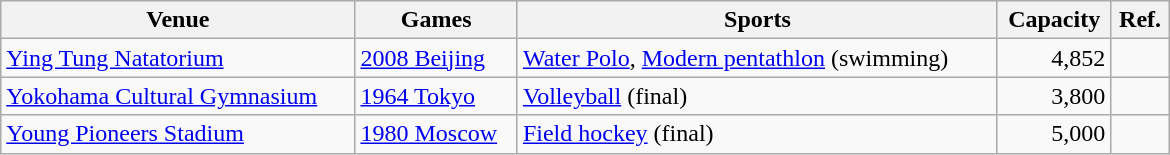<table class="wikitable sortable" width=780px>
<tr>
<th>Venue</th>
<th>Games</th>
<th>Sports</th>
<th>Capacity</th>
<th>Ref.</th>
</tr>
<tr>
<td><a href='#'>Ying Tung Natatorium</a></td>
<td><a href='#'>2008 Beijing</a></td>
<td><a href='#'>Water Polo</a>, <a href='#'>Modern pentathlon</a> (swimming)</td>
<td align="right">4,852</td>
<td align=center></td>
</tr>
<tr>
<td><a href='#'>Yokohama Cultural Gymnasium</a></td>
<td><a href='#'>1964 Tokyo</a></td>
<td><a href='#'>Volleyball</a> (final)</td>
<td align="right">3,800</td>
<td align=center></td>
</tr>
<tr>
<td><a href='#'>Young Pioneers Stadium</a></td>
<td><a href='#'>1980 Moscow</a></td>
<td><a href='#'>Field hockey</a> (final)</td>
<td align="right">5,000</td>
<td align=center></td>
</tr>
</table>
